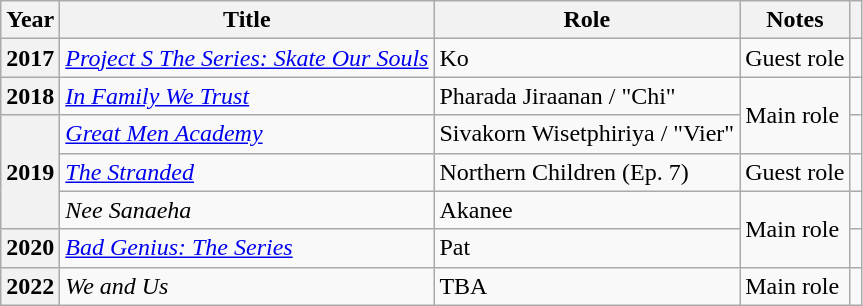<table class="wikitable sortable plainrowheaders">
<tr>
<th scope="col">Year</th>
<th scope="col">Title</th>
<th scope="col">Role</th>
<th scope="col" class="unsortable">Notes</th>
<th scope="col" class="unsortable"></th>
</tr>
<tr>
<th scope="row">2017</th>
<td><em><a href='#'>Project S The Series: Skate Our Souls</a></em></td>
<td>Ko</td>
<td>Guest role</td>
<td style="text-align: center;"></td>
</tr>
<tr>
<th scope="row">2018</th>
<td><em><a href='#'>In Family We Trust</a></em></td>
<td>Pharada Jiraanan / "Chi"</td>
<td rowspan="2">Main role</td>
<td style="text-align: center;"></td>
</tr>
<tr>
<th scope="row" rowspan="3">2019</th>
<td><em><a href='#'>Great Men Academy</a></em></td>
<td>Sivakorn Wisetphiriya / "Vier"</td>
<td style="text-align: center;"></td>
</tr>
<tr>
<td><em><a href='#'>The Stranded</a></em></td>
<td>Northern Children (Ep. 7)</td>
<td>Guest role</td>
<td style="text-align: center;"></td>
</tr>
<tr>
<td><em>Nee Sanaeha</em></td>
<td>Akanee</td>
<td rowspan="2">Main role</td>
<td style="text-align: center;"></td>
</tr>
<tr>
<th scope="row">2020</th>
<td><em><a href='#'>Bad Genius: The Series</a></em></td>
<td>Pat</td>
<td style="text-align: center;"></td>
</tr>
<tr>
<th scope="row">2022</th>
<td><em>We and Us</em></td>
<td>TBA</td>
<td>Main role</td>
<td style="text-align: center;"></td>
</tr>
</table>
